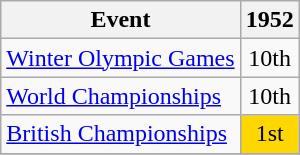<table class="wikitable">
<tr>
<th>Event</th>
<th>1952</th>
</tr>
<tr>
<td><a href='#'>Winter Olympic Games</a></td>
<td align="center">10th</td>
</tr>
<tr>
<td><a href='#'>World Championships</a></td>
<td align="center">10th</td>
</tr>
<tr>
<td><a href='#'>British Championships</a></td>
<td align="center" bgcolor="gold">1st</td>
</tr>
<tr>
</tr>
</table>
